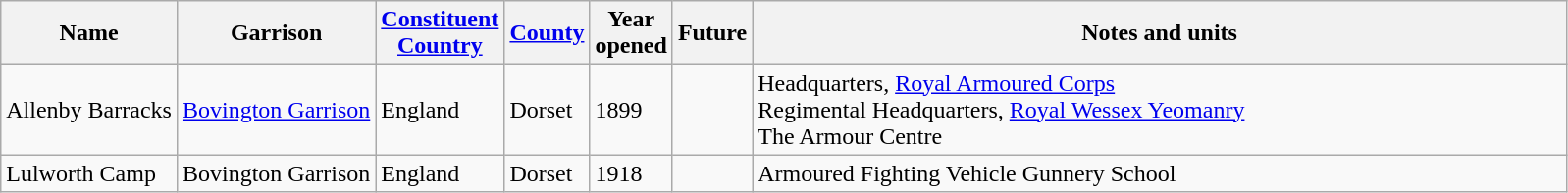<table class="wikitable sortable" border="1">
<tr>
<th style="width=14%">Name</th>
<th style="width=10%">Garrison</th>
<th style="width=10%"><a href='#'>Constituent<br>Country</a></th>
<th style="width=10%"><a href='#'>County</a></th>
<th style="width=4%">Year<br>opened</th>
<th>Future</th>
<th style="class=unsortable" width="52%">Notes and units</th>
</tr>
<tr>
<td>Allenby Barracks</td>
<td><a href='#'>Bovington Garrison</a></td>
<td>England</td>
<td>Dorset</td>
<td>1899</td>
<td></td>
<td>Headquarters, <a href='#'>Royal Armoured Corps</a><br>Regimental Headquarters, <a href='#'>Royal Wessex Yeomanry</a><br>The Armour Centre</td>
</tr>
<tr>
<td>Lulworth Camp</td>
<td>Bovington Garrison</td>
<td>England</td>
<td>Dorset</td>
<td>1918</td>
<td></td>
<td>Armoured Fighting Vehicle Gunnery School</td>
</tr>
</table>
